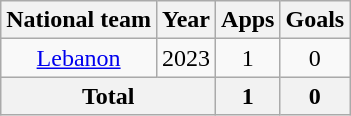<table class="wikitable" style="text-align:center">
<tr>
<th>National team</th>
<th>Year</th>
<th>Apps</th>
<th>Goals</th>
</tr>
<tr>
<td rowspan="1"><a href='#'>Lebanon</a></td>
<td>2023</td>
<td>1</td>
<td>0</td>
</tr>
<tr>
<th colspan="2">Total</th>
<th>1</th>
<th>0</th>
</tr>
</table>
